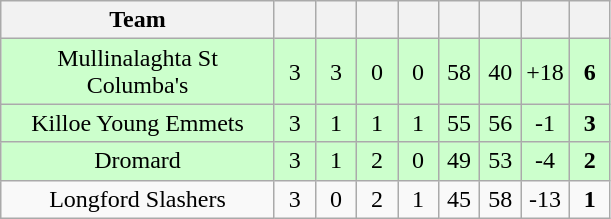<table class="wikitable" style="text-align:center">
<tr>
<th style="width:175px;">Team</th>
<th width="20"></th>
<th width="20"></th>
<th width="20"></th>
<th width="20"></th>
<th width="20"></th>
<th width="20"></th>
<th width="20"></th>
<th width="20"></th>
</tr>
<tr style="background:#cfc;">
<td>Mullinalaghta St Columba's</td>
<td>3</td>
<td>3</td>
<td>0</td>
<td>0</td>
<td>58</td>
<td>40</td>
<td>+18</td>
<td><strong>6</strong></td>
</tr>
<tr style="background:#cfc;">
<td>Killoe Young Emmets</td>
<td>3</td>
<td>1</td>
<td>1</td>
<td>1</td>
<td>55</td>
<td>56</td>
<td>-1</td>
<td><strong>3</strong></td>
</tr>
<tr style="background:#cfc;">
<td>Dromard</td>
<td>3</td>
<td>1</td>
<td>2</td>
<td>0</td>
<td>49</td>
<td>53</td>
<td>-4</td>
<td><strong>2</strong></td>
</tr>
<tr>
<td>Longford Slashers</td>
<td>3</td>
<td>0</td>
<td>2</td>
<td>1</td>
<td>45</td>
<td>58</td>
<td>-13</td>
<td><strong>1</strong></td>
</tr>
</table>
